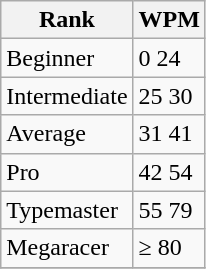<table class="wikitable">
<tr>
<th>Rank</th>
<th>WPM</th>
</tr>
<tr>
<td>Beginner</td>
<td>0  24</td>
</tr>
<tr>
<td>Intermediate</td>
<td>25  30</td>
</tr>
<tr>
<td>Average</td>
<td>31  41</td>
</tr>
<tr>
<td>Pro</td>
<td>42  54</td>
</tr>
<tr>
<td>Typemaster</td>
<td>55  79</td>
</tr>
<tr>
<td>Megaracer</td>
<td>≥ 80</td>
</tr>
<tr>
</tr>
</table>
